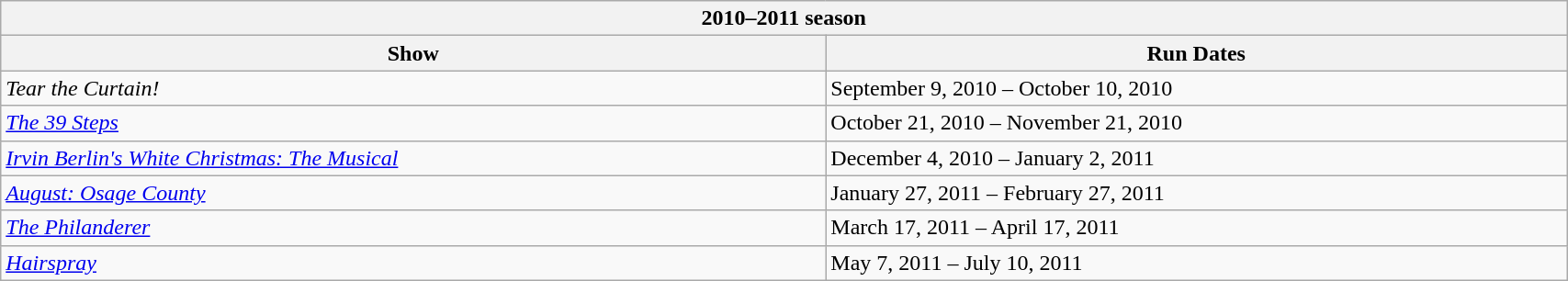<table class="wikitable collapsible collapsed" width=90%>
<tr>
<th colspan=4>2010–2011 season</th>
</tr>
<tr>
<th>Show</th>
<th>Run Dates</th>
</tr>
<tr>
<td><em>Tear the Curtain!</em></td>
<td>September 9, 2010 – October 10, 2010</td>
</tr>
<tr>
<td><em><a href='#'>The 39 Steps</a></em></td>
<td>October 21, 2010 – November 21, 2010</td>
</tr>
<tr>
<td><em><a href='#'>Irvin Berlin's White Christmas: The Musical</a></em></td>
<td>December 4, 2010 – January 2, 2011</td>
</tr>
<tr>
<td><em><a href='#'>August: Osage County</a></em></td>
<td>January 27, 2011 – February 27, 2011</td>
</tr>
<tr>
<td><em><a href='#'>The Philanderer</a></em></td>
<td>March 17, 2011 – April 17, 2011</td>
</tr>
<tr>
<td><em><a href='#'>Hairspray</a></em></td>
<td>May 7, 2011 – July 10, 2011</td>
</tr>
</table>
